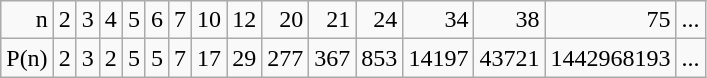<table class="wikitable" style="text-align: right;">
<tr>
<td>n</td>
<td>2</td>
<td>3</td>
<td>4</td>
<td>5</td>
<td>6</td>
<td>7</td>
<td>10</td>
<td>12</td>
<td>20</td>
<td>21</td>
<td>24</td>
<td>34</td>
<td>38</td>
<td>75</td>
<td>...</td>
</tr>
<tr>
<td>P(n)</td>
<td>2</td>
<td>3</td>
<td>2</td>
<td>5</td>
<td>5</td>
<td>7</td>
<td>17</td>
<td>29</td>
<td>277</td>
<td>367</td>
<td>853</td>
<td>14197</td>
<td>43721</td>
<td>1442968193</td>
<td>...</td>
</tr>
</table>
